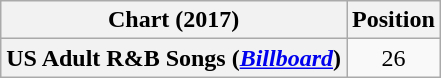<table class="wikitable sortable plainrowheaders">
<tr>
<th scope="col">Chart (2017)</th>
<th scope="col">Position</th>
</tr>
<tr>
<th scope="row">US Adult R&B Songs (<em><a href='#'>Billboard</a></em>)</th>
<td align="center">26</td>
</tr>
</table>
